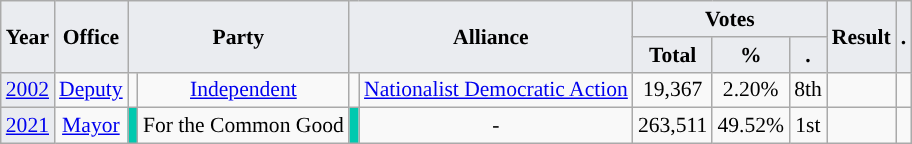<table class="wikitable" style="font-size:90%; text-align:center;">
<tr>
<th style="background-color:#EAECF0;" rowspan=2>Year</th>
<th style="background-color:#EAECF0;" rowspan=2>Office</th>
<th style="background-color:#EAECF0;" colspan=2 rowspan=2>Party</th>
<th style="background-color:#EAECF0;" colspan=2 rowspan=2>Alliance</th>
<th style="background-color:#EAECF0;" colspan=3>Votes</th>
<th style="background-color:#EAECF0;" rowspan=2>Result</th>
<th style="background-color:#EAECF0;" rowspan=2>.</th>
</tr>
<tr>
<th style="background-color:#EAECF0;">Total</th>
<th style="background-color:#EAECF0;">%</th>
<th style="background-color:#EAECF0;">.</th>
</tr>
<tr>
<td style="background-color:#EAECF0;"><a href='#'>2002</a></td>
<td><a href='#'>Deputy</a></td>
<td style="background-color:"></td>
<td><a href='#'>Independent</a></td>
<td style="background-color:"></td>
<td><a href='#'>Nationalist Democratic Action</a></td>
<td>19,367</td>
<td>2.20%</td>
<td>8th</td>
<td></td>
<td></td>
</tr>
<tr>
<td style="background-color:#EAECF0;"><a href='#'>2021</a></td>
<td><a href='#'>Mayor</a></td>
<td style="background-color:#01C9AF;"></td>
<td>For the Common Good</td>
<td style="background-color:#01C9AF;"></td>
<td>-</td>
<td>263,511</td>
<td>49.52%</td>
<td>1st</td>
<td></td>
<td></td>
</tr>
</table>
